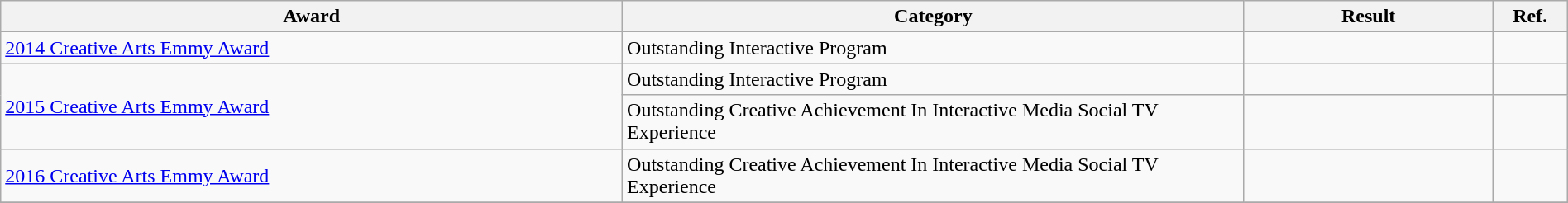<table class="wikitable plainrowheaders" width=100%>
<tr>
<th scope="col" width="25%">Award</th>
<th scope="col" width="25%">Category</th>
<th scope="col" width="10%">Result</th>
<th scope="col" width="3%">Ref.</th>
</tr>
<tr>
<td><a href='#'>2014 Creative Arts Emmy Award</a></td>
<td>Outstanding Interactive Program</td>
<td></td>
<td></td>
</tr>
<tr>
<td rowspan="2"><a href='#'>2015 Creative Arts Emmy Award</a></td>
<td>Outstanding Interactive Program</td>
<td></td>
<td></td>
</tr>
<tr>
<td>Outstanding Creative Achievement In Interactive Media Social TV Experience</td>
<td></td>
<td></td>
</tr>
<tr>
<td><a href='#'>2016 Creative Arts Emmy Award</a></td>
<td>Outstanding Creative Achievement In Interactive Media Social TV Experience</td>
<td></td>
<td></td>
</tr>
<tr>
</tr>
</table>
